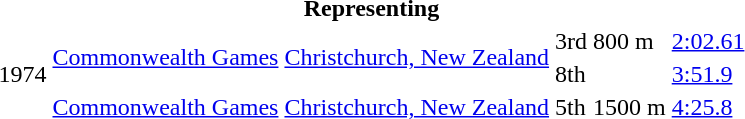<table>
<tr>
<th colspan="6">Representing </th>
</tr>
<tr>
<td rowspan=3>1974</td>
<td rowspan=2><a href='#'>Commonwealth Games</a></td>
<td rowspan=2><a href='#'>Christchurch, New Zealand</a></td>
<td>3rd </td>
<td>800 m</td>
<td><a href='#'>2:02.61</a></td>
</tr>
<tr>
<td>8th</td>
<td></td>
<td><a href='#'>3:51.9</a></td>
</tr>
<tr>
<td><a href='#'>Commonwealth Games</a></td>
<td><a href='#'>Christchurch, New Zealand</a></td>
<td>5th</td>
<td>1500 m</td>
<td><a href='#'>4:25.8</a></td>
</tr>
</table>
